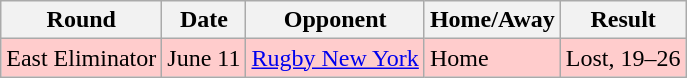<table class="wikitable">
<tr>
<th>Round</th>
<th>Date</th>
<th>Opponent</th>
<th>Home/Away</th>
<th>Result</th>
</tr>
<tr style="background:#fcc;">
<td>East Eliminator</td>
<td>June 11</td>
<td><a href='#'>Rugby New York</a></td>
<td>Home</td>
<td>Lost, 19–26</td>
</tr>
</table>
